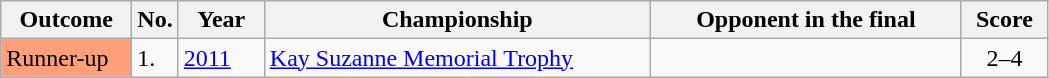<table class="wikitable">
<tr>
<th width="80">Outcome</th>
<th width="20">No.</th>
<th width="50">Year</th>
<th width="250">Championship</th>
<th width="200">Opponent in the final</th>
<th width="50">Score</th>
</tr>
<tr>
<td style="background:#ffa07a;">Runner-up</td>
<td>1.</td>
<td><a href='#'>2011</a></td>
<td><a href='#'>Kay Suzanne Memorial Trophy</a></td>
<td> </td>
<td align="center">2–4</td>
</tr>
</table>
